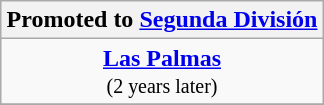<table class="wikitable" style="text-align: center; margin: 0 auto;">
<tr>
<th colspan="2">Promoted to <a href='#'>Segunda División</a></th>
</tr>
<tr>
<td><strong><a href='#'>Las Palmas</a></strong><br><small>(2 years later)</small></td>
</tr>
<tr>
</tr>
</table>
